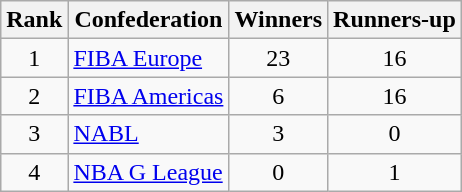<table class="wikitable sortable" style="text-align:center;">
<tr>
<th>Rank</th>
<th>Confederation</th>
<th>Winners</th>
<th>Runners-up</th>
</tr>
<tr>
<td>1</td>
<td align=left><a href='#'>FIBA Europe</a></td>
<td>23</td>
<td>16</td>
</tr>
<tr>
<td>2</td>
<td align=left><a href='#'>FIBA Americas</a></td>
<td>6</td>
<td>16</td>
</tr>
<tr>
<td>3</td>
<td align=left><a href='#'>NABL</a></td>
<td>3</td>
<td>0</td>
</tr>
<tr>
<td>4</td>
<td align=left><a href='#'>NBA G League</a></td>
<td>0</td>
<td>1</td>
</tr>
</table>
